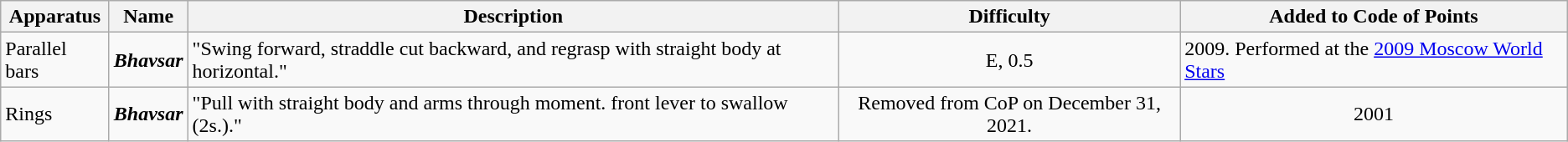<table class="wikitable">
<tr>
<th scope="col">Apparatus</th>
<th scope="col">Name</th>
<th scope="col">Description</th>
<th scope="col">Difficulty</th>
<th scope="col">Added to Code of Points</th>
</tr>
<tr>
<td>Parallel bars</td>
<td><strong><em>Bhavsar</em></strong></td>
<td>"Swing forward, straddle cut backward, and regrasp with straight body at horizontal."</td>
<td align=center>E, 0.5</td>
<td>2009. Performed at the <a href='#'>2009 Moscow World Stars</a></td>
</tr>
<tr>
<td>Rings</td>
<td><strong><em>Bhavsar</em></strong></td>
<td>"Pull with straight body and arms through moment. front lever to swallow (2s.)."</td>
<td align=center>Removed from CoP on December 31, 2021.</td>
<td align=center>2001</td>
</tr>
</table>
